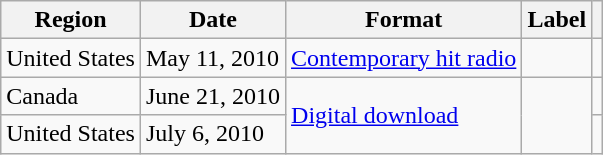<table class=wikitable>
<tr>
<th>Region</th>
<th>Date</th>
<th>Format</th>
<th>Label</th>
<th></th>
</tr>
<tr>
<td>United States</td>
<td>May 11, 2010</td>
<td><a href='#'>Contemporary hit radio</a></td>
<td></td>
<td></td>
</tr>
<tr>
<td>Canada</td>
<td>June 21, 2010</td>
<td rowspan="2"><a href='#'>Digital download</a></td>
<td rowspan="2"></td>
<td></td>
</tr>
<tr>
<td>United States</td>
<td>July 6, 2010</td>
<td></td>
</tr>
</table>
